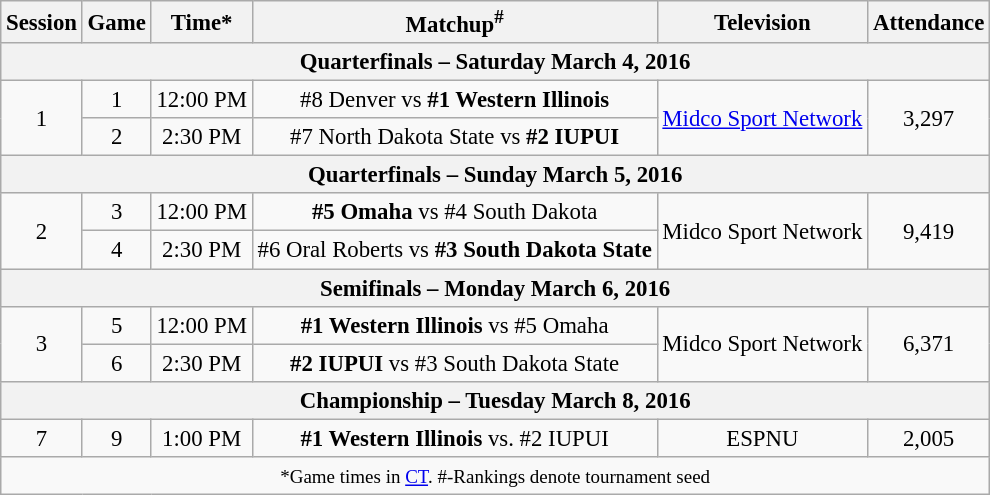<table class="wikitable" style="font-size: 95%; text-align:center;">
<tr>
<th>Session</th>
<th>Game</th>
<th>Time*</th>
<th>Matchup<sup>#</sup></th>
<th>Television</th>
<th>Attendance</th>
</tr>
<tr>
<th colspan=6>Quarterfinals – Saturday March 4, 2016</th>
</tr>
<tr>
<td rowspan=2>1</td>
<td>1</td>
<td>12:00 PM</td>
<td>#8 Denver vs <strong>#1 Western Illinois</strong></td>
<td rowspan=2><a href='#'>Midco Sport Network</a></td>
<td rowspan=2>3,297</td>
</tr>
<tr>
<td>2</td>
<td>2:30 PM</td>
<td>#7 North Dakota State vs <strong>#2 IUPUI</strong></td>
</tr>
<tr>
<th colspan=6>Quarterfinals – Sunday March 5, 2016</th>
</tr>
<tr>
<td rowspan=2>2</td>
<td>3</td>
<td>12:00 PM</td>
<td><strong>#5 Omaha</strong> vs #4 South Dakota</td>
<td rowspan=2>Midco Sport Network</td>
<td rowspan=2>9,419</td>
</tr>
<tr>
<td>4</td>
<td>2:30 PM</td>
<td>#6 Oral Roberts vs <strong>#3 South Dakota State</strong></td>
</tr>
<tr>
<th colspan=6>Semifinals – Monday March 6, 2016</th>
</tr>
<tr>
<td rowspan=2>3</td>
<td>5</td>
<td>12:00 PM</td>
<td><strong>#1 Western Illinois</strong> vs #5 Omaha</td>
<td rowspan=2>Midco Sport Network</td>
<td rowspan=2>6,371</td>
</tr>
<tr>
<td>6</td>
<td>2:30 PM</td>
<td><strong>#2 IUPUI</strong> vs #3 South Dakota State</td>
</tr>
<tr>
<th colspan=6>Championship – Tuesday March 8, 2016</th>
</tr>
<tr>
<td>7</td>
<td>9</td>
<td>1:00 PM</td>
<td><strong>#1 Western Illinois</strong> vs. #2 IUPUI</td>
<td>ESPNU</td>
<td>2,005</td>
</tr>
<tr>
<td colspan=6><small>*Game times in <a href='#'>CT</a>. #-Rankings denote tournament seed</small></td>
</tr>
</table>
